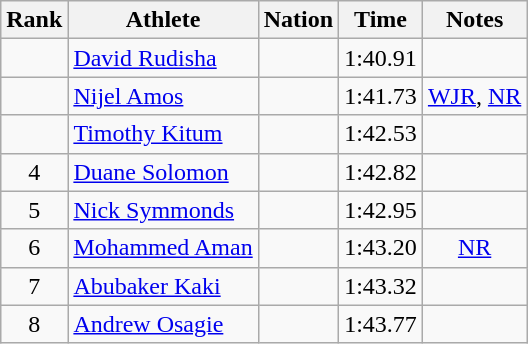<table class="wikitable sortable" style="text-align:center">
<tr>
<th>Rank</th>
<th>Athlete</th>
<th>Nation</th>
<th>Time</th>
<th>Notes</th>
</tr>
<tr>
<td></td>
<td align=left><a href='#'>David Rudisha</a></td>
<td align=left></td>
<td>1:40.91</td>
<td></td>
</tr>
<tr>
<td></td>
<td align=left><a href='#'>Nijel Amos</a></td>
<td align=left></td>
<td>1:41.73</td>
<td><a href='#'>WJR</a>, <a href='#'>NR</a></td>
</tr>
<tr>
<td></td>
<td align=left><a href='#'>Timothy Kitum</a></td>
<td align=left></td>
<td>1:42.53</td>
<td></td>
</tr>
<tr>
<td>4</td>
<td align=left><a href='#'>Duane Solomon</a></td>
<td align=left></td>
<td>1:42.82</td>
<td></td>
</tr>
<tr>
<td>5</td>
<td align=left><a href='#'>Nick Symmonds</a></td>
<td align=left></td>
<td>1:42.95</td>
<td></td>
</tr>
<tr>
<td>6</td>
<td align=left><a href='#'>Mohammed Aman</a></td>
<td align=left></td>
<td>1:43.20</td>
<td><a href='#'>NR</a></td>
</tr>
<tr>
<td>7</td>
<td align=left><a href='#'>Abubaker Kaki</a></td>
<td align=left></td>
<td>1:43.32</td>
<td></td>
</tr>
<tr>
<td>8</td>
<td align=left><a href='#'>Andrew Osagie</a></td>
<td align=left></td>
<td>1:43.77</td>
<td></td>
</tr>
</table>
